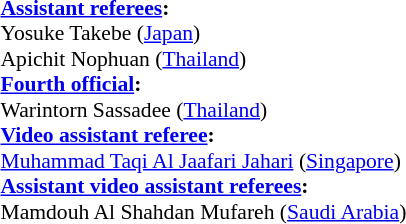<table style="width:100%; font-size:90%;">
<tr>
<td><br><strong><a href='#'>Assistant referees</a>:</strong>
<br>Yosuke Takebe (<a href='#'>Japan</a>)
<br>Apichit Nophuan (<a href='#'>Thailand</a>)
<br><strong><a href='#'>Fourth official</a>:</strong>
<br>Warintorn Sassadee (<a href='#'>Thailand</a>)
<br><strong><a href='#'>Video assistant referee</a>:</strong>
<br><a href='#'>Muhammad Taqi Al Jaafari Jahari</a> (<a href='#'>Singapore</a>)
<br><strong><a href='#'>Assistant video assistant referees</a>:</strong>
<br>Mamdouh Al Shahdan Mufareh (<a href='#'>Saudi Arabia</a>)</td>
</tr>
</table>
